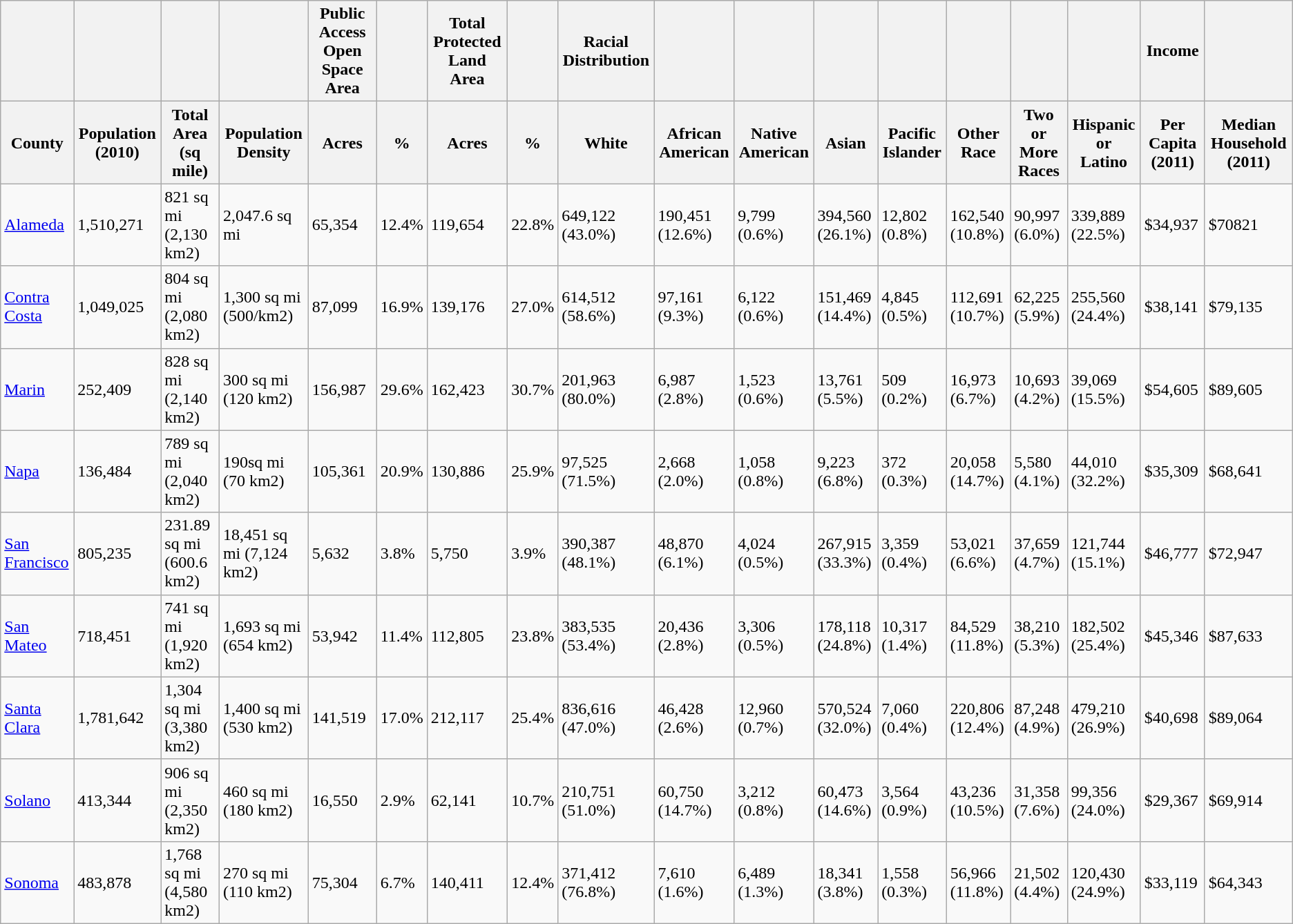<table class="wikitable sortable">
<tr>
<th></th>
<th></th>
<th></th>
<th></th>
<th>Public Access Open Space Area</th>
<th></th>
<th>Total Protected Land Area</th>
<th></th>
<th>Racial Distribution</th>
<th></th>
<th></th>
<th></th>
<th></th>
<th></th>
<th></th>
<th></th>
<th>Income</th>
<th></th>
</tr>
<tr>
<th>County</th>
<th>Population (2010)</th>
<th>Total Area (sq mile)</th>
<th>Population Density</th>
<th>Acres</th>
<th>%</th>
<th>Acres</th>
<th>%</th>
<th>White</th>
<th>African American</th>
<th>Native American</th>
<th>Asian</th>
<th>Pacific Islander</th>
<th>Other Race</th>
<th>Two or More Races</th>
<th>Hispanic or Latino</th>
<th>Per Capita (2011)</th>
<th>Median Household (2011)</th>
</tr>
<tr>
<td><a href='#'>Alameda</a></td>
<td>1,510,271</td>
<td>821 sq mi (2,130 km2)</td>
<td>2,047.6 sq mi</td>
<td>65,354</td>
<td>12.4%</td>
<td>119,654</td>
<td>22.8%</td>
<td>649,122 (43.0%)</td>
<td>190,451 (12.6%)</td>
<td>9,799 (0.6%)</td>
<td>394,560 (26.1%)</td>
<td>12,802 (0.8%)</td>
<td>162,540 (10.8%)</td>
<td>90,997 (6.0%)</td>
<td>339,889 (22.5%)</td>
<td>$34,937</td>
<td>$70821</td>
</tr>
<tr>
<td><a href='#'>Contra Costa</a></td>
<td>1,049,025</td>
<td>804 sq mi (2,080 km2)</td>
<td>1,300 sq mi (500/km2)</td>
<td>87,099</td>
<td>16.9%</td>
<td>139,176</td>
<td>27.0%</td>
<td>614,512 (58.6%)</td>
<td>97,161 (9.3%)</td>
<td>6,122 (0.6%)</td>
<td>151,469 (14.4%)</td>
<td>4,845 (0.5%)</td>
<td>112,691 (10.7%)</td>
<td>62,225 (5.9%)</td>
<td>255,560 (24.4%)</td>
<td>$38,141</td>
<td>$79,135</td>
</tr>
<tr>
<td><a href='#'>Marin</a></td>
<td>252,409</td>
<td>828 sq mi (2,140 km2)</td>
<td>300 sq mi (120 km2)</td>
<td>156,987</td>
<td>29.6%</td>
<td>162,423</td>
<td>30.7%</td>
<td>201,963 (80.0%)</td>
<td>6,987 (2.8%)</td>
<td>1,523 (0.6%)</td>
<td>13,761 (5.5%)</td>
<td>509 (0.2%)</td>
<td>16,973 (6.7%)</td>
<td>10,693 (4.2%)</td>
<td>39,069  (15.5%)</td>
<td>$54,605</td>
<td>$89,605</td>
</tr>
<tr>
<td><a href='#'>Napa</a></td>
<td>136,484</td>
<td>789 sq mi (2,040 km2)</td>
<td>190sq mi (70 km2)</td>
<td>105,361</td>
<td>20.9%</td>
<td>130,886</td>
<td>25.9%</td>
<td>97,525 (71.5%)</td>
<td>2,668 (2.0%)</td>
<td>1,058 (0.8%)</td>
<td>9,223 (6.8%)</td>
<td>372 (0.3%)</td>
<td>20,058 (14.7%)</td>
<td>5,580 (4.1%)</td>
<td>44,010  (32.2%)</td>
<td>$35,309</td>
<td>$68,641</td>
</tr>
<tr>
<td><a href='#'>San Francisco</a></td>
<td>805,235</td>
<td>231.89 sq mi (600.6 km2)</td>
<td>18,451 sq mi (7,124 km2)</td>
<td>5,632</td>
<td>3.8%</td>
<td>5,750</td>
<td>3.9%</td>
<td>390,387 (48.1%)</td>
<td>48,870 (6.1%)</td>
<td>4,024 (0.5%)</td>
<td>267,915 (33.3%)</td>
<td>3,359 (0.4%)</td>
<td>53,021 (6.6%)</td>
<td>37,659 (4.7%)</td>
<td>121,744  (15.1%)</td>
<td>$46,777</td>
<td>$72,947</td>
</tr>
<tr>
<td><a href='#'>San Mateo</a></td>
<td>718,451</td>
<td>741 sq mi (1,920 km2)</td>
<td>1,693 sq mi (654 km2)</td>
<td>53,942</td>
<td>11.4%</td>
<td>112,805</td>
<td>23.8%</td>
<td>383,535 (53.4%)</td>
<td>20,436 (2.8%)</td>
<td>3,306 (0.5%)</td>
<td>178,118 (24.8%)</td>
<td>10,317 (1.4%)</td>
<td>84,529 (11.8%)</td>
<td>38,210 (5.3%)</td>
<td>182,502  (25.4%)</td>
<td>$45,346</td>
<td>$87,633</td>
</tr>
<tr>
<td><a href='#'>Santa Clara</a></td>
<td>1,781,642</td>
<td>1,304 sq mi (3,380 km2)</td>
<td>1,400 sq mi (530 km2)</td>
<td>141,519</td>
<td>17.0%</td>
<td>212,117</td>
<td>25.4%</td>
<td>836,616 (47.0%)</td>
<td>46,428 (2.6%)</td>
<td>12,960 (0.7%)</td>
<td>570,524 (32.0%)</td>
<td>7,060 (0.4%)</td>
<td>220,806 (12.4%)</td>
<td>87,248 (4.9%)</td>
<td>479,210 (26.9%)</td>
<td>$40,698</td>
<td>$89,064</td>
</tr>
<tr>
<td><a href='#'>Solano</a></td>
<td>413,344</td>
<td>906 sq mi (2,350 km2)</td>
<td>460 sq mi (180 km2)</td>
<td>16,550</td>
<td>2.9%</td>
<td>62,141</td>
<td>10.7%</td>
<td>210,751 (51.0%)</td>
<td>60,750 (14.7%)</td>
<td>3,212 (0.8%)</td>
<td>60,473 (14.6%)</td>
<td>3,564 (0.9%)</td>
<td>43,236 (10.5%)</td>
<td>31,358 (7.6%)</td>
<td>99,356 (24.0%)</td>
<td>$29,367</td>
<td>$69,914</td>
</tr>
<tr>
<td><a href='#'>Sonoma</a></td>
<td>483,878</td>
<td>1,768 sq mi (4,580 km2)</td>
<td>270 sq mi (110 km2)</td>
<td>75,304</td>
<td>6.7%</td>
<td>140,411</td>
<td>12.4%</td>
<td>371,412 (76.8%)</td>
<td>7,610 (1.6%)</td>
<td>6,489 (1.3%)</td>
<td>18,341 (3.8%)</td>
<td>1,558 (0.3%)</td>
<td>56,966 (11.8%)</td>
<td>21,502 (4.4%)</td>
<td>120,430  (24.9%)</td>
<td>$33,119</td>
<td>$64,343</td>
</tr>
</table>
